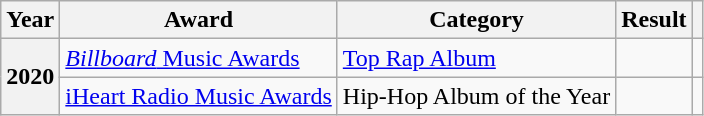<table class="wikitable sortable plainrowheaders" style="border:none; margin:0;">
<tr>
<th scope="col">Year</th>
<th scope="col">Award</th>
<th scope="col">Category</th>
<th scope="col">Result</th>
<th scope="col" class="unsortable"></th>
</tr>
<tr>
<th scope="row" rowspan="2">2020</th>
<td><a href='#'><em>Billboard</em> Music Awards</a></td>
<td><a href='#'>Top Rap Album</a></td>
<td></td>
<td style="text-align:center;"></td>
</tr>
<tr>
<td><a href='#'>iHeart Radio Music Awards</a></td>
<td>Hip-Hop Album of the Year</td>
<td></td>
<td style="text-align:center;"></td>
</tr>
</table>
